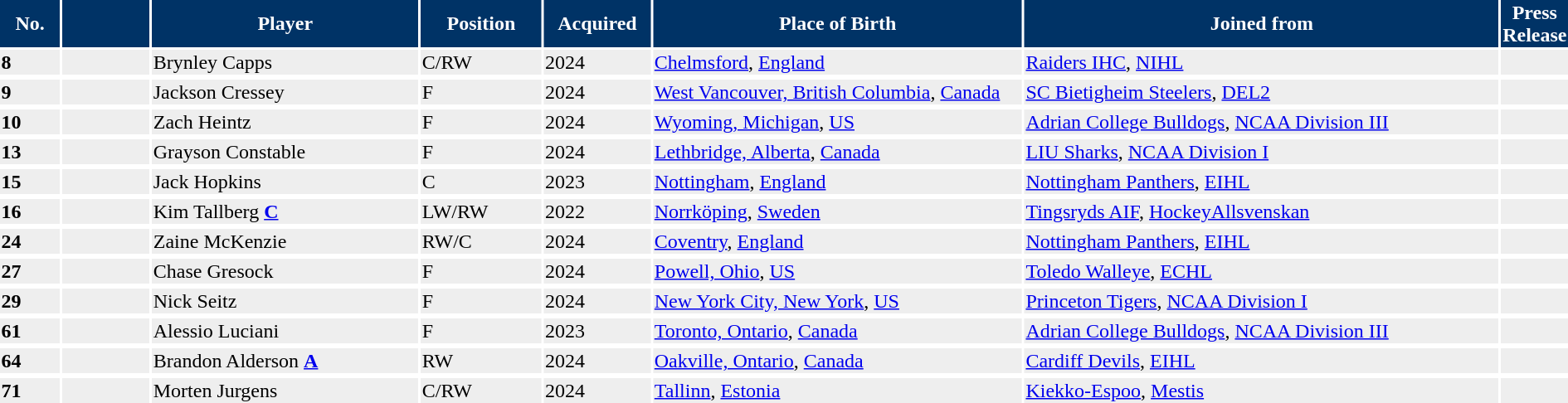<table>
<tr bgcolor="#003366" style="color: white">
<th width=4%>No.</th>
<th width=6%></th>
<th width=18%>Player</th>
<th width=8%>Position</th>
<th width=7%>Acquired</th>
<th width=25%>Place of Birth</th>
<th width=32%>Joined from</th>
<th width=10%>Press Release</th>
</tr>
<tr style="background:#eee;">
<td><strong>8</strong></td>
<td></td>
<td align="left">Brynley Capps</td>
<td>C/RW</td>
<td>2024</td>
<td align="left"><a href='#'>Chelmsford</a>, <a href='#'>England</a></td>
<td align="left"><a href='#'>Raiders IHC</a>, <a href='#'>NIHL</a></td>
<td></td>
</tr>
<tr>
</tr>
<tr style="background:#eee;">
<td><strong>9</strong></td>
<td></td>
<td align="left">Jackson Cressey</td>
<td>F</td>
<td>2024</td>
<td align="left"><a href='#'>West Vancouver, British Columbia</a>, <a href='#'>Canada</a></td>
<td align="left"><a href='#'>SC Bietigheim Steelers</a>, <a href='#'>DEL2</a></td>
<td></td>
</tr>
<tr>
</tr>
<tr style="background:#eee;">
<td><strong>10</strong></td>
<td></td>
<td align="left">Zach Heintz</td>
<td>F</td>
<td>2024</td>
<td align="left"><a href='#'>Wyoming, Michigan</a>, <a href='#'>US</a></td>
<td align="left"><a href='#'>Adrian College Bulldogs</a>, <a href='#'>NCAA Division III</a></td>
<td></td>
</tr>
<tr>
</tr>
<tr style="background:#eee;">
<td><strong>13</strong></td>
<td></td>
<td align="left">Grayson Constable</td>
<td>F</td>
<td>2024</td>
<td align="left"><a href='#'>Lethbridge, Alberta</a>, <a href='#'>Canada</a></td>
<td align="left"><a href='#'>LIU Sharks</a>, <a href='#'>NCAA Division I</a></td>
<td></td>
</tr>
<tr>
</tr>
<tr style="background:#eee;">
<td><strong>15</strong></td>
<td></td>
<td align="left">Jack Hopkins</td>
<td>C</td>
<td>2023</td>
<td align="left"><a href='#'>Nottingham</a>, <a href='#'>England</a></td>
<td align="left"><a href='#'>Nottingham Panthers</a>, <a href='#'>EIHL</a></td>
<td></td>
</tr>
<tr>
</tr>
<tr style="background:#eee;">
<td><strong>16</strong></td>
<td></td>
<td align="left">Kim Tallberg <a href='#'><strong>C</strong></a></td>
<td>LW/RW</td>
<td>2022</td>
<td align="left"><a href='#'>Norrköping</a>, <a href='#'>Sweden</a></td>
<td align="left"><a href='#'>Tingsryds AIF</a>, <a href='#'>HockeyAllsvenskan</a></td>
<td></td>
</tr>
<tr>
</tr>
<tr style="background:#eee;">
<td><strong>24</strong></td>
<td></td>
<td align="left">Zaine McKenzie</td>
<td>RW/C</td>
<td>2024</td>
<td align="left"><a href='#'>Coventry</a>, <a href='#'>England</a></td>
<td align="left"><a href='#'>Nottingham Panthers</a>, <a href='#'>EIHL</a></td>
<td></td>
</tr>
<tr>
</tr>
<tr style="background:#eee;">
<td><strong>27</strong></td>
<td></td>
<td align="left">Chase Gresock</td>
<td>F</td>
<td>2024</td>
<td align="left"><a href='#'>Powell, Ohio</a>, <a href='#'>US</a></td>
<td align="left"><a href='#'>Toledo Walleye</a>, <a href='#'>ECHL</a></td>
<td></td>
</tr>
<tr>
</tr>
<tr style="background:#eee;">
<td><strong>29</strong></td>
<td></td>
<td align="left">Nick Seitz</td>
<td>F</td>
<td>2024</td>
<td align="left"><a href='#'>New York City, New York</a>, <a href='#'>US</a></td>
<td align="left"><a href='#'>Princeton Tigers</a>, <a href='#'>NCAA Division I</a></td>
<td></td>
</tr>
<tr>
</tr>
<tr style="background:#eee;">
<td><strong>61</strong></td>
<td></td>
<td align="left">Alessio Luciani</td>
<td>F</td>
<td>2023</td>
<td align="left"><a href='#'>Toronto, Ontario</a>, <a href='#'>Canada</a></td>
<td align="left"><a href='#'>Adrian College Bulldogs</a>, <a href='#'>NCAA Division III</a></td>
<td></td>
</tr>
<tr>
</tr>
<tr style="background:#eee;">
<td><strong>64</strong></td>
<td></td>
<td align="left">Brandon Alderson <a href='#'><strong>A</strong></a></td>
<td>RW</td>
<td>2024</td>
<td align="left"><a href='#'>Oakville, Ontario</a>, <a href='#'>Canada</a></td>
<td align="left"><a href='#'>Cardiff Devils</a>, <a href='#'>EIHL</a></td>
<td></td>
</tr>
<tr>
</tr>
<tr style="background:#eee;">
<td><strong>71</strong></td>
<td></td>
<td align="left">Morten Jurgens</td>
<td>C/RW</td>
<td>2024</td>
<td align="left"><a href='#'>Tallinn</a>, <a href='#'>Estonia</a></td>
<td align="left"><a href='#'>Kiekko-Espoo</a>, <a href='#'>Mestis</a></td>
<td></td>
</tr>
<tr>
</tr>
</table>
